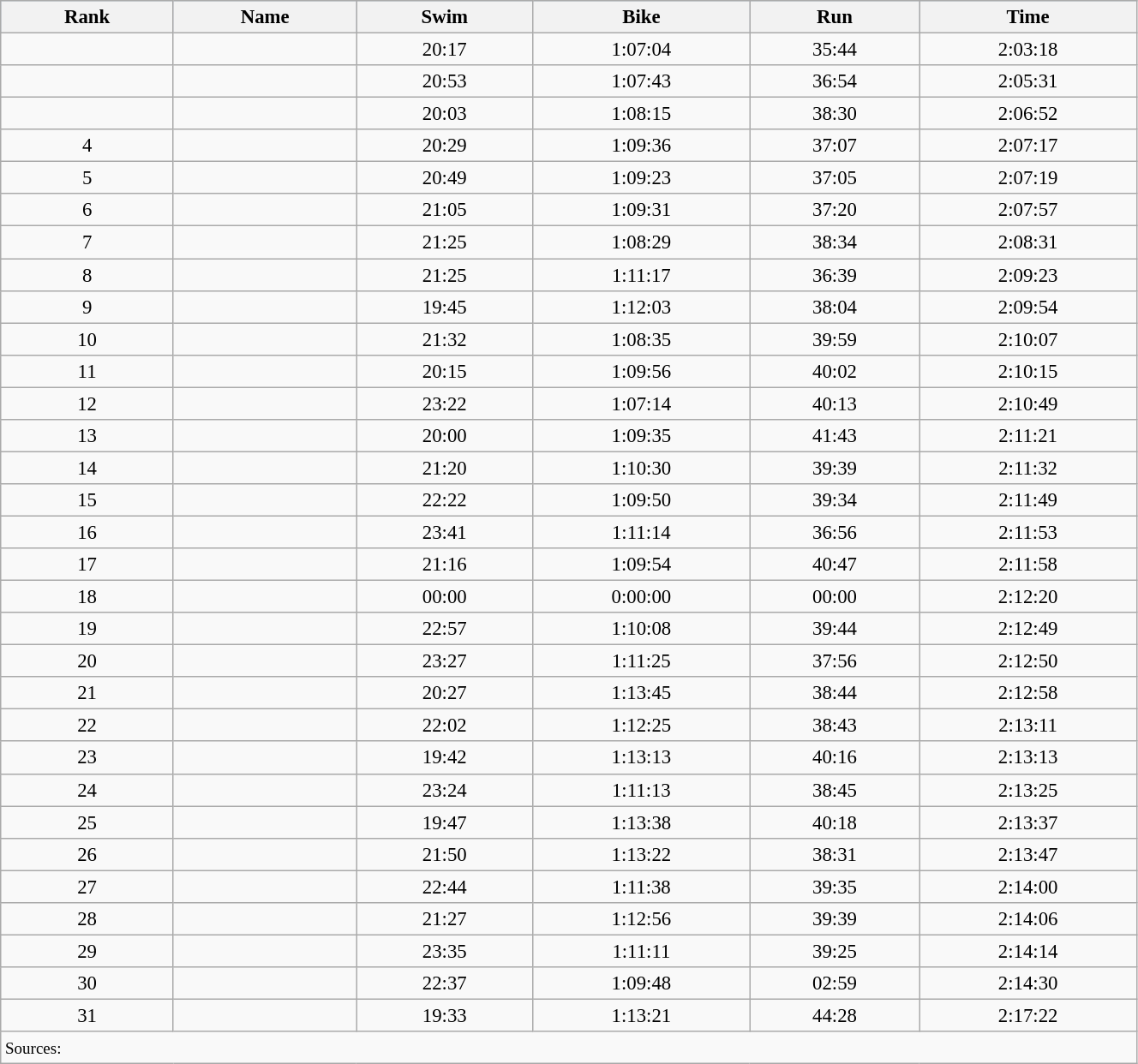<table class="wikitable sortable" style="font-size:95%" width="70%">
<tr bgcolor="lightsteelblue">
<th>Rank</th>
<th>Name</th>
<th>Swim</th>
<th>Bike</th>
<th>Run</th>
<th>Time</th>
</tr>
<tr align="center">
<td></td>
<td align="left"><strong></strong></td>
<td>20:17</td>
<td>1:07:04</td>
<td>35:44</td>
<td>2:03:18</td>
</tr>
<tr align="center">
<td></td>
<td align="left"></td>
<td>20:53</td>
<td>1:07:43</td>
<td>36:54</td>
<td>2:05:31</td>
</tr>
<tr align="center">
<td></td>
<td align="left"></td>
<td>20:03</td>
<td>1:08:15</td>
<td>38:30</td>
<td>2:06:52</td>
</tr>
<tr align="center">
<td>4</td>
<td align="left"></td>
<td>20:29</td>
<td>1:09:36</td>
<td>37:07</td>
<td>2:07:17</td>
</tr>
<tr align="center">
<td>5</td>
<td align="left"></td>
<td>20:49</td>
<td>1:09:23</td>
<td>37:05</td>
<td>2:07:19</td>
</tr>
<tr align="center">
<td>6</td>
<td align="left"></td>
<td>21:05</td>
<td>1:09:31</td>
<td>37:20</td>
<td>2:07:57</td>
</tr>
<tr align="center">
<td>7</td>
<td align="left"></td>
<td>21:25</td>
<td>1:08:29</td>
<td>38:34</td>
<td>2:08:31</td>
</tr>
<tr align="center">
<td>8</td>
<td align="left"></td>
<td>21:25</td>
<td>1:11:17</td>
<td>36:39</td>
<td>2:09:23</td>
</tr>
<tr align="center">
<td>9</td>
<td align="left"></td>
<td>19:45</td>
<td>1:12:03</td>
<td>38:04</td>
<td>2:09:54</td>
</tr>
<tr align="center">
<td>10</td>
<td align="left"></td>
<td>21:32</td>
<td>1:08:35</td>
<td>39:59</td>
<td>2:10:07</td>
</tr>
<tr align="center">
<td>11</td>
<td align="left"></td>
<td>20:15</td>
<td>1:09:56</td>
<td>40:02</td>
<td>2:10:15</td>
</tr>
<tr align="center">
<td>12</td>
<td align="left"></td>
<td>23:22</td>
<td>1:07:14</td>
<td>40:13</td>
<td>2:10:49</td>
</tr>
<tr align="center">
<td>13</td>
<td align="left"></td>
<td>20:00</td>
<td>1:09:35</td>
<td>41:43</td>
<td>2:11:21</td>
</tr>
<tr align="center">
<td>14</td>
<td align="left"></td>
<td>21:20</td>
<td>1:10:30</td>
<td>39:39</td>
<td>2:11:32</td>
</tr>
<tr align="center">
<td>15</td>
<td align="left"></td>
<td>22:22</td>
<td>1:09:50</td>
<td>39:34</td>
<td>2:11:49</td>
</tr>
<tr align="center">
<td>16</td>
<td align="left"></td>
<td>23:41</td>
<td>1:11:14</td>
<td>36:56</td>
<td>2:11:53</td>
</tr>
<tr align="center">
<td>17</td>
<td align="left"></td>
<td>21:16</td>
<td>1:09:54</td>
<td>40:47</td>
<td>2:11:58</td>
</tr>
<tr align="center">
<td>18</td>
<td align="left"></td>
<td>00:00</td>
<td>0:00:00</td>
<td>00:00</td>
<td>2:12:20</td>
</tr>
<tr align="center">
<td>19</td>
<td align="left"></td>
<td>22:57</td>
<td>1:10:08</td>
<td>39:44</td>
<td>2:12:49</td>
</tr>
<tr align="center">
<td>20</td>
<td align="left"></td>
<td>23:27</td>
<td>1:11:25</td>
<td>37:56</td>
<td>2:12:50</td>
</tr>
<tr align="center">
<td>21</td>
<td align="left"></td>
<td>20:27</td>
<td>1:13:45</td>
<td>38:44</td>
<td>2:12:58</td>
</tr>
<tr align="center">
<td>22</td>
<td align="left"></td>
<td>22:02</td>
<td>1:12:25</td>
<td>38:43</td>
<td>2:13:11</td>
</tr>
<tr align="center">
<td>23</td>
<td align="left"></td>
<td>19:42</td>
<td>1:13:13</td>
<td>40:16</td>
<td>2:13:13</td>
</tr>
<tr align="center">
<td>24</td>
<td align="left"></td>
<td>23:24</td>
<td>1:11:13</td>
<td>38:45</td>
<td>2:13:25</td>
</tr>
<tr align="center">
<td>25</td>
<td align="left"></td>
<td>19:47</td>
<td>1:13:38</td>
<td>40:18</td>
<td>2:13:37</td>
</tr>
<tr align="center">
<td>26</td>
<td align="left"></td>
<td>21:50</td>
<td>1:13:22</td>
<td>38:31</td>
<td>2:13:47</td>
</tr>
<tr align="center">
<td>27</td>
<td align="left"></td>
<td>22:44</td>
<td>1:11:38</td>
<td>39:35</td>
<td>2:14:00</td>
</tr>
<tr align="center">
<td>28</td>
<td align="left"></td>
<td>21:27</td>
<td>1:12:56</td>
<td>39:39</td>
<td>2:14:06</td>
</tr>
<tr align="center">
<td>29</td>
<td align="left"></td>
<td>23:35</td>
<td>1:11:11</td>
<td>39:25</td>
<td>2:14:14</td>
</tr>
<tr align="center">
<td>30</td>
<td align="left"></td>
<td>22:37</td>
<td>1:09:48</td>
<td>02:59</td>
<td>2:14:30</td>
</tr>
<tr align="center">
<td>31</td>
<td align="left"></td>
<td>19:33</td>
<td>1:13:21</td>
<td>44:28</td>
<td>2:17:22</td>
</tr>
<tr class="sortbottom">
<td colspan="6"><small>Sources:</small></td>
</tr>
</table>
